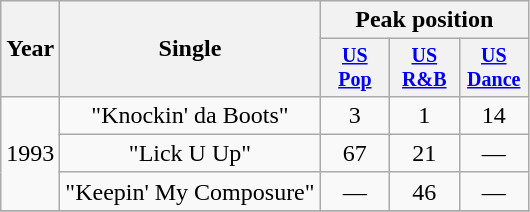<table class="wikitable" style="text-align:center;">
<tr>
<th rowspan="2">Year</th>
<th rowspan="2">Single</th>
<th colspan="4">Peak position</th>
</tr>
<tr style="font-size:smaller;">
<th width="40"><a href='#'>US<br>Pop</a></th>
<th width="40"><a href='#'>US<br>R&B</a></th>
<th width="40"><a href='#'>US<br>Dance</a></th>
</tr>
<tr>
<td rowspan="3">1993</td>
<td>"Knockin' da Boots"</td>
<td>3</td>
<td>1</td>
<td>14</td>
</tr>
<tr>
<td>"Lick U Up"</td>
<td>67</td>
<td>21</td>
<td>—</td>
</tr>
<tr>
<td>"Keepin' My Composure"</td>
<td>—</td>
<td>46</td>
<td>—</td>
</tr>
<tr>
</tr>
</table>
